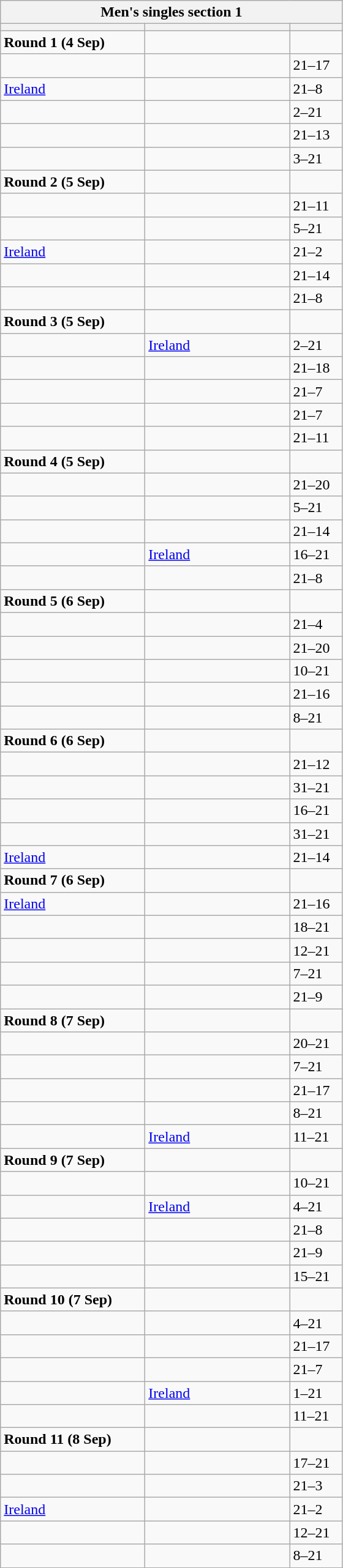<table class="wikitable">
<tr>
<th colspan="3">Men's singles section 1</th>
</tr>
<tr>
<th width=150></th>
<th width=150></th>
<th width=50></th>
</tr>
<tr>
<td><strong>Round 1 (4 Sep)</strong></td>
<td></td>
<td></td>
</tr>
<tr>
<td></td>
<td></td>
<td>21–17</td>
</tr>
<tr>
<td> <a href='#'>Ireland</a></td>
<td></td>
<td>21–8</td>
</tr>
<tr>
<td></td>
<td></td>
<td>2–21</td>
</tr>
<tr>
<td></td>
<td></td>
<td>21–13</td>
</tr>
<tr>
<td></td>
<td></td>
<td>3–21</td>
</tr>
<tr>
<td><strong>Round 2 (5 Sep)</strong></td>
<td></td>
<td></td>
</tr>
<tr>
<td></td>
<td></td>
<td>21–11</td>
</tr>
<tr>
<td></td>
<td></td>
<td>5–21</td>
</tr>
<tr>
<td> <a href='#'>Ireland</a></td>
<td></td>
<td>21–2</td>
</tr>
<tr>
<td></td>
<td></td>
<td>21–14</td>
</tr>
<tr>
<td></td>
<td></td>
<td>21–8</td>
</tr>
<tr>
<td><strong>Round 3 (5 Sep)</strong></td>
<td></td>
<td></td>
</tr>
<tr>
<td></td>
<td> <a href='#'>Ireland</a></td>
<td>2–21</td>
</tr>
<tr>
<td></td>
<td></td>
<td>21–18</td>
</tr>
<tr>
<td></td>
<td></td>
<td>21–7</td>
</tr>
<tr>
<td></td>
<td></td>
<td>21–7</td>
</tr>
<tr>
<td></td>
<td></td>
<td>21–11</td>
</tr>
<tr>
<td><strong>Round 4 (5 Sep)</strong></td>
<td></td>
<td></td>
</tr>
<tr>
<td></td>
<td></td>
<td>21–20</td>
</tr>
<tr>
<td></td>
<td></td>
<td>5–21</td>
</tr>
<tr>
<td></td>
<td></td>
<td>21–14</td>
</tr>
<tr>
<td></td>
<td> <a href='#'>Ireland</a></td>
<td>16–21</td>
</tr>
<tr>
<td></td>
<td></td>
<td>21–8</td>
</tr>
<tr>
<td><strong>Round 5 (6 Sep)</strong></td>
<td></td>
<td></td>
</tr>
<tr>
<td></td>
<td></td>
<td>21–4</td>
</tr>
<tr>
<td></td>
<td></td>
<td>21–20</td>
</tr>
<tr>
<td></td>
<td></td>
<td>10–21</td>
</tr>
<tr>
<td></td>
<td></td>
<td>21–16</td>
</tr>
<tr>
<td></td>
<td></td>
<td>8–21</td>
</tr>
<tr>
<td><strong>Round 6 (6 Sep)</strong></td>
<td></td>
<td></td>
</tr>
<tr>
<td></td>
<td></td>
<td>21–12</td>
</tr>
<tr>
<td></td>
<td></td>
<td>31–21</td>
</tr>
<tr>
<td></td>
<td></td>
<td>16–21</td>
</tr>
<tr>
<td></td>
<td></td>
<td>31–21</td>
</tr>
<tr>
<td> <a href='#'>Ireland</a></td>
<td></td>
<td>21–14</td>
</tr>
<tr>
<td><strong>Round 7 (6 Sep)</strong></td>
<td></td>
<td></td>
</tr>
<tr>
<td> <a href='#'>Ireland</a></td>
<td></td>
<td>21–16</td>
</tr>
<tr>
<td></td>
<td></td>
<td>18–21</td>
</tr>
<tr>
<td></td>
<td></td>
<td>12–21</td>
</tr>
<tr>
<td></td>
<td></td>
<td>7–21</td>
</tr>
<tr>
<td></td>
<td></td>
<td>21–9</td>
</tr>
<tr>
<td><strong>Round 8 (7 Sep)</strong></td>
<td></td>
<td></td>
</tr>
<tr>
<td></td>
<td></td>
<td>20–21</td>
</tr>
<tr>
<td></td>
<td></td>
<td>7–21</td>
</tr>
<tr>
<td></td>
<td></td>
<td>21–17</td>
</tr>
<tr>
<td></td>
<td></td>
<td>8–21</td>
</tr>
<tr>
<td></td>
<td> <a href='#'>Ireland</a></td>
<td>11–21</td>
</tr>
<tr>
<td><strong>Round 9 (7 Sep)</strong></td>
<td></td>
<td></td>
</tr>
<tr>
<td></td>
<td></td>
<td>10–21</td>
</tr>
<tr>
<td></td>
<td> <a href='#'>Ireland</a></td>
<td>4–21</td>
</tr>
<tr>
<td></td>
<td></td>
<td>21–8</td>
</tr>
<tr>
<td></td>
<td></td>
<td>21–9</td>
</tr>
<tr>
<td></td>
<td></td>
<td>15–21</td>
</tr>
<tr>
<td><strong>Round 10 (7 Sep)</strong></td>
<td></td>
<td></td>
</tr>
<tr>
<td></td>
<td></td>
<td>4–21</td>
</tr>
<tr>
<td></td>
<td></td>
<td>21–17</td>
</tr>
<tr>
<td></td>
<td></td>
<td>21–7</td>
</tr>
<tr>
<td></td>
<td> <a href='#'>Ireland</a></td>
<td>1–21</td>
</tr>
<tr>
<td></td>
<td></td>
<td>11–21</td>
</tr>
<tr>
<td><strong>Round 11 (8 Sep)</strong></td>
<td></td>
<td></td>
</tr>
<tr>
<td></td>
<td></td>
<td>17–21</td>
</tr>
<tr>
<td></td>
<td></td>
<td>21–3</td>
</tr>
<tr>
<td> <a href='#'>Ireland</a></td>
<td></td>
<td>21–2</td>
</tr>
<tr>
<td></td>
<td></td>
<td>12–21</td>
</tr>
<tr>
<td></td>
<td></td>
<td>8–21</td>
</tr>
</table>
